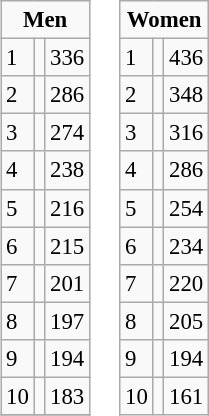<table style="margin: 1em auto;">
<tr ---- valign="top">
<td><br><table class="wikitable" style="font-size: 95%">
<tr>
<td colspan="3" align="center"><strong>Men</strong></td>
</tr>
<tr>
<td>1</td>
<td align="left"></td>
<td>336</td>
</tr>
<tr>
<td>2</td>
<td align="left"></td>
<td>286</td>
</tr>
<tr>
<td>3</td>
<td align="left"></td>
<td>274</td>
</tr>
<tr>
<td>4</td>
<td align="left"></td>
<td>238</td>
</tr>
<tr>
<td>5</td>
<td align="left"></td>
<td>216</td>
</tr>
<tr>
<td>6</td>
<td align="left"></td>
<td>215</td>
</tr>
<tr>
<td>7</td>
<td align="left"></td>
<td>201</td>
</tr>
<tr>
<td>8</td>
<td align="left"></td>
<td>197</td>
</tr>
<tr>
<td>9</td>
<td align="left"></td>
<td>194</td>
</tr>
<tr>
<td>10</td>
<td align="left"></td>
<td>183</td>
</tr>
<tr>
</tr>
</table>
</td>
<td><br><table class="wikitable" style="font-size: 95%">
<tr>
<td colspan="3" align="center"><strong>Women</strong></td>
</tr>
<tr>
<td>1</td>
<td align="left"></td>
<td>436</td>
</tr>
<tr>
<td>2</td>
<td align="left"></td>
<td>348</td>
</tr>
<tr>
<td>3</td>
<td align="left"></td>
<td>316</td>
</tr>
<tr>
<td>4</td>
<td align="left"></td>
<td>286</td>
</tr>
<tr>
<td>5</td>
<td align="left"></td>
<td>254</td>
</tr>
<tr>
<td>6</td>
<td align="left"></td>
<td>234</td>
</tr>
<tr>
<td>7</td>
<td align="left"></td>
<td>220</td>
</tr>
<tr>
<td>8</td>
<td align="left"></td>
<td>205</td>
</tr>
<tr>
<td>9</td>
<td align="left"></td>
<td>194</td>
</tr>
<tr>
<td>10</td>
<td align="left"></td>
<td>161</td>
</tr>
</table>
</td>
<td></td>
</tr>
</table>
